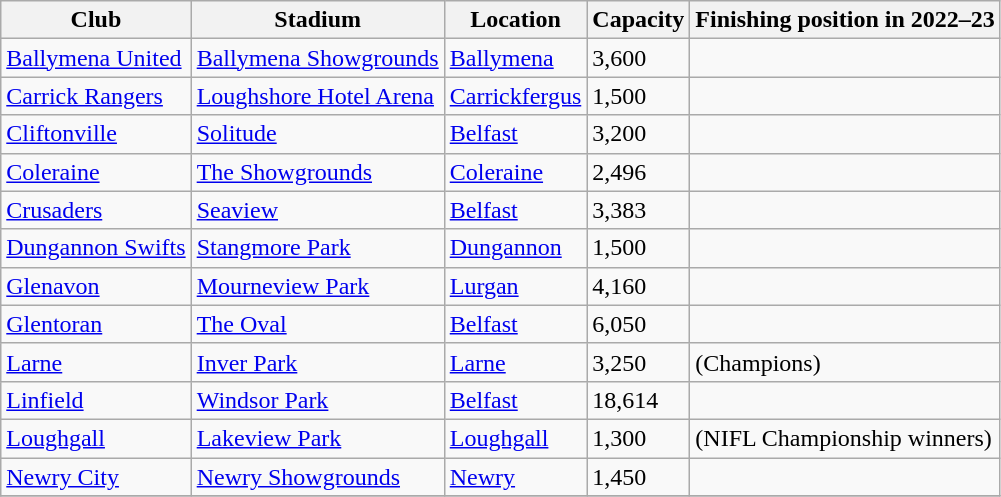<table class="wikitable sortable">
<tr>
<th>Club</th>
<th>Stadium</th>
<th>Location</th>
<th>Capacity</th>
<th>Finishing position in 2022–23</th>
</tr>
<tr>
<td style="text-align:left;"><a href='#'>Ballymena United</a></td>
<td><a href='#'>Ballymena Showgrounds</a></td>
<td><a href='#'>Ballymena</a></td>
<td>3,600</td>
<td></td>
</tr>
<tr>
<td style="text-align:left;"><a href='#'>Carrick Rangers</a></td>
<td><a href='#'>Loughshore Hotel Arena</a></td>
<td><a href='#'>Carrickfergus</a></td>
<td>1,500</td>
<td></td>
</tr>
<tr>
<td style="text-align:left;"><a href='#'>Cliftonville</a></td>
<td><a href='#'>Solitude</a></td>
<td><a href='#'>Belfast</a></td>
<td>3,200</td>
<td></td>
</tr>
<tr>
<td style="text-align:left;"><a href='#'>Coleraine</a></td>
<td><a href='#'>The Showgrounds</a></td>
<td><a href='#'>Coleraine</a></td>
<td>2,496</td>
<td></td>
</tr>
<tr>
<td style="text-align:left;"><a href='#'>Crusaders</a></td>
<td><a href='#'>Seaview</a></td>
<td><a href='#'>Belfast</a></td>
<td>3,383</td>
<td></td>
</tr>
<tr>
<td style="text-align:left;"><a href='#'>Dungannon Swifts</a></td>
<td><a href='#'>Stangmore Park</a></td>
<td><a href='#'>Dungannon</a></td>
<td>1,500</td>
<td></td>
</tr>
<tr>
<td style="text-align:left;"><a href='#'>Glenavon</a></td>
<td><a href='#'>Mourneview Park</a></td>
<td><a href='#'>Lurgan</a></td>
<td>4,160</td>
<td></td>
</tr>
<tr>
<td style="text-align:left;"><a href='#'>Glentoran</a></td>
<td><a href='#'>The Oval</a></td>
<td><a href='#'>Belfast</a></td>
<td>6,050</td>
<td></td>
</tr>
<tr>
<td style="text-align:left;"><a href='#'>Larne</a></td>
<td><a href='#'>Inver Park</a></td>
<td><a href='#'>Larne</a></td>
<td>3,250</td>
<td> (Champions)</td>
</tr>
<tr>
<td style="text-align:left;"><a href='#'>Linfield</a></td>
<td><a href='#'>Windsor Park</a></td>
<td><a href='#'>Belfast</a></td>
<td>18,614</td>
<td></td>
</tr>
<tr>
<td style="text-align:left;"><a href='#'>Loughgall</a></td>
<td><a href='#'>Lakeview Park</a></td>
<td><a href='#'>Loughgall</a></td>
<td>1,300</td>
<td> (NIFL Championship winners)</td>
</tr>
<tr>
<td style="text-align:left;"><a href='#'>Newry City</a></td>
<td><a href='#'>Newry Showgrounds</a></td>
<td><a href='#'>Newry</a></td>
<td>1,450</td>
<td></td>
</tr>
<tr>
</tr>
</table>
